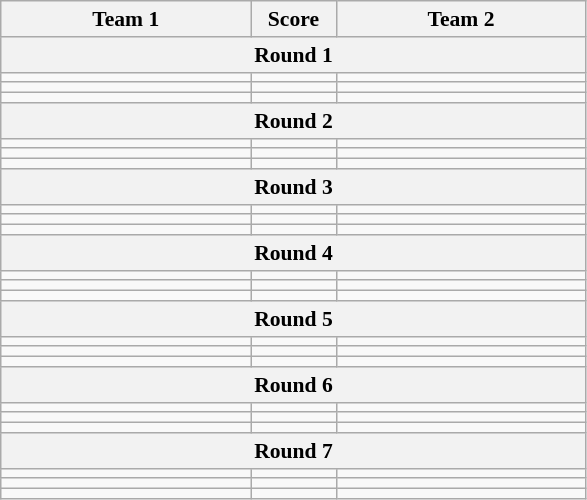<table class="wikitable" style="text-align: center; font-size:90% ">
<tr>
<th align="right" width="160">Team 1</th>
<th width="50">Score</th>
<th align="left" width="160">Team 2</th>
</tr>
<tr>
<th colspan=3>Round 1</th>
</tr>
<tr>
<td align=right></td>
<td align=center></td>
<td align=left></td>
</tr>
<tr>
<td align=right></td>
<td align=center></td>
<td align=left></td>
</tr>
<tr>
<td align=right></td>
<td align=center></td>
<td align=left></td>
</tr>
<tr>
<th colspan=3>Round 2</th>
</tr>
<tr>
<td align=right></td>
<td align=center></td>
<td align=left></td>
</tr>
<tr>
<td align=right></td>
<td align=center></td>
<td align=left></td>
</tr>
<tr>
<td align=right></td>
<td align=center></td>
<td align=left></td>
</tr>
<tr>
<th colspan=3>Round 3</th>
</tr>
<tr>
<td align=right></td>
<td align=center></td>
<td align=left></td>
</tr>
<tr>
<td align=right></td>
<td align=center></td>
<td align=left></td>
</tr>
<tr>
<td align=right></td>
<td align=center></td>
<td align=left></td>
</tr>
<tr>
<th colspan=3>Round 4</th>
</tr>
<tr>
<td align=right></td>
<td align=center></td>
<td align=left></td>
</tr>
<tr>
<td align=right></td>
<td align=center></td>
<td align=left></td>
</tr>
<tr>
<td align=right></td>
<td align=center></td>
<td align=left></td>
</tr>
<tr>
<th colspan=3>Round 5</th>
</tr>
<tr>
<td align=right></td>
<td align=center></td>
<td align=left></td>
</tr>
<tr>
<td align=right></td>
<td align=center></td>
<td align=left></td>
</tr>
<tr>
<td align=right></td>
<td align=center></td>
<td align=left></td>
</tr>
<tr>
<th colspan=3>Round 6</th>
</tr>
<tr>
<td align=right></td>
<td align=center></td>
<td align=left></td>
</tr>
<tr>
<td align=right></td>
<td align=center></td>
<td align=left></td>
</tr>
<tr>
<td align=right></td>
<td align=center></td>
<td align=left></td>
</tr>
<tr>
<th colspan=3>Round 7</th>
</tr>
<tr>
<td align=right></td>
<td align=center></td>
<td align=left></td>
</tr>
<tr>
<td align=right></td>
<td align=center></td>
<td align=left></td>
</tr>
<tr>
<td align=right></td>
<td align=center></td>
<td align=left></td>
</tr>
</table>
